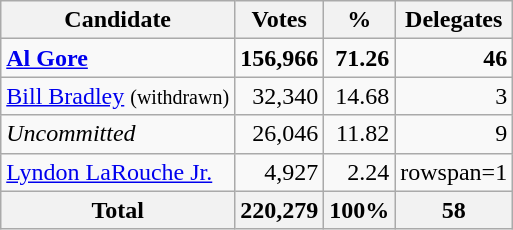<table class="wikitable sortable" style="text-align:right;">
<tr>
<th>Candidate</th>
<th>Votes</th>
<th>%</th>
<th>Delegates</th>
</tr>
<tr>
<td style="text-align:left;" data-sort-value="Gore, Al"><strong><a href='#'>Al Gore</a></strong></td>
<td><strong>156,966</strong></td>
<td><strong>71.26</strong></td>
<td><strong>46</strong></td>
</tr>
<tr>
<td style="text-align:left;" data-sort-value="Bradley, Bill"><a href='#'>Bill Bradley</a> <small>(withdrawn)</small></td>
<td>32,340</td>
<td>14.68</td>
<td>3</td>
</tr>
<tr>
<td style="text-align:left;" data-sort-value="ZZZ"><em>Uncommitted</em></td>
<td>26,046</td>
<td>11.82</td>
<td>9</td>
</tr>
<tr>
<td style="text-align:left;" data-sort-value="LaRouche Jr., Lyndon"><a href='#'>Lyndon LaRouche Jr.</a></td>
<td>4,927</td>
<td>2.24</td>
<td>rowspan=1 </td>
</tr>
<tr>
<th>Total</th>
<th>220,279</th>
<th>100%</th>
<th>58</th>
</tr>
</table>
